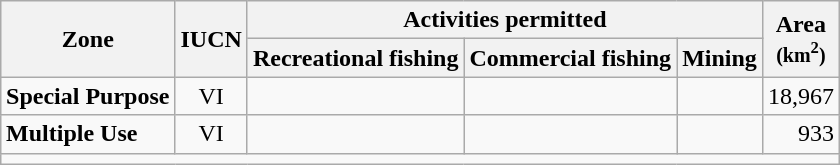<table class="wikitable" style="text-align:center; margin-left:auto; margin-right:auto; border:none;">
<tr>
<th rowspan=2>Zone</th>
<th rowspan=2>IUCN</th>
<th colspan=3>Activities permitted</th>
<th rowspan=2>Area<br><small>(km<sup>2</sup>)</small></th>
</tr>
<tr>
<th>Recreational fishing</th>
<th>Commercial fishing</th>
<th>Mining</th>
</tr>
<tr>
<td style="text-align:left"><strong>Special Purpose</strong></td>
<td>VI</td>
<td></td>
<td></td>
<td></td>
<td style="text-align:right">18,967</td>
</tr>
<tr>
<td style="text-align:left"><strong>Multiple Use</strong></td>
<td>VI</td>
<td></td>
<td></td>
<td></td>
<td style="text-align:right">933</td>
</tr>
<tr>
<td style="text-align:right" colspan=99></td>
</tr>
</table>
